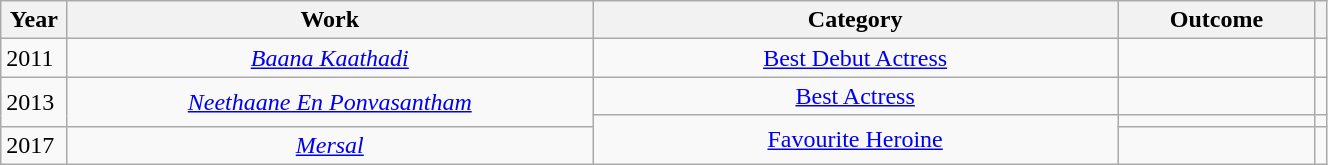<table class="wikitable" style="width:70%;">
<tr>
<th width=5%>Year</th>
<th style="width:40%;">Work</th>
<th style="width:40%;">Category</th>
<th style="width:15%;">Outcome</th>
<th scope="col" style="width:5%;"></th>
</tr>
<tr>
<td style="text-align:left;">2011</td>
<td style="text-align:center;"><em> <a href='#'>Baana Kaathadi</a></em></td>
<td style="text-align:center;"><a href='#'>Best Debut Actress</a></td>
<td></td>
<td></td>
</tr>
<tr>
<td rowspan="2" style="text-align:left;">2013</td>
<td rowspan="2" style="text-align:center;"><em><a href='#'>Neethaane En Ponvasantham</a></em></td>
<td style="text-align:center;"><a href='#'>Best Actress</a></td>
<td></td>
<td></td>
</tr>
<tr>
<td rowspan="2" style="text-align:center;"><a href='#'>Favourite Heroine</a></td>
<td></td>
<td></td>
</tr>
<tr>
<td style="text-align:left;">2017</td>
<td style="text-align:center;"><em><a href='#'>Mersal</a></em></td>
<td></td>
<td></td>
</tr>
</table>
